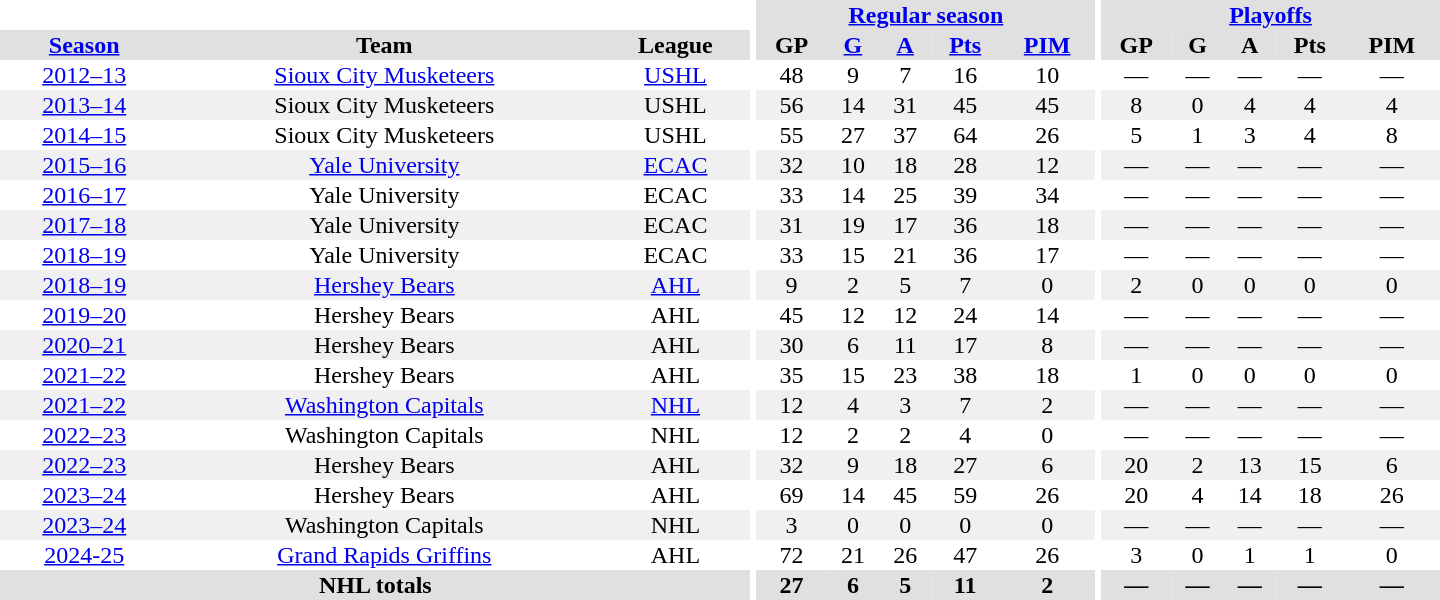<table border="0" cellpadding="1" cellspacing="0" style="text-align:center; width:60em">
<tr bgcolor="#e0e0e0">
<th colspan="3" bgcolor="#ffffff"></th>
<th rowspan="100" bgcolor="#ffffff"></th>
<th colspan="5"><a href='#'>Regular season</a></th>
<th rowspan="100" bgcolor="#ffffff"></th>
<th colspan="5"><a href='#'>Playoffs</a></th>
</tr>
<tr bgcolor="#e0e0e0">
<th><a href='#'>Season</a></th>
<th>Team</th>
<th>League</th>
<th>GP</th>
<th><a href='#'>G</a></th>
<th><a href='#'>A</a></th>
<th><a href='#'>Pts</a></th>
<th><a href='#'>PIM</a></th>
<th>GP</th>
<th>G</th>
<th>A</th>
<th>Pts</th>
<th>PIM</th>
</tr>
<tr>
<td><a href='#'>2012–13</a></td>
<td><a href='#'>Sioux City Musketeers</a></td>
<td><a href='#'>USHL</a></td>
<td>48</td>
<td>9</td>
<td>7</td>
<td>16</td>
<td>10</td>
<td>—</td>
<td>—</td>
<td>—</td>
<td>—</td>
<td>—</td>
</tr>
<tr bgcolor="#f0f0f0">
<td><a href='#'>2013–14</a></td>
<td>Sioux City Musketeers</td>
<td>USHL</td>
<td>56</td>
<td>14</td>
<td>31</td>
<td>45</td>
<td>45</td>
<td>8</td>
<td>0</td>
<td>4</td>
<td>4</td>
<td>4</td>
</tr>
<tr>
<td><a href='#'>2014–15</a></td>
<td>Sioux City Musketeers</td>
<td>USHL</td>
<td>55</td>
<td>27</td>
<td>37</td>
<td>64</td>
<td>26</td>
<td>5</td>
<td>1</td>
<td>3</td>
<td>4</td>
<td>8</td>
</tr>
<tr bgcolor="#f0f0f0">
<td><a href='#'>2015–16</a></td>
<td><a href='#'>Yale University</a></td>
<td><a href='#'>ECAC</a></td>
<td>32</td>
<td>10</td>
<td>18</td>
<td>28</td>
<td>12</td>
<td>—</td>
<td>—</td>
<td>—</td>
<td>—</td>
<td>—</td>
</tr>
<tr>
<td><a href='#'>2016–17</a></td>
<td>Yale University</td>
<td>ECAC</td>
<td>33</td>
<td>14</td>
<td>25</td>
<td>39</td>
<td>34</td>
<td>—</td>
<td>—</td>
<td>—</td>
<td>—</td>
<td>—</td>
</tr>
<tr bgcolor="#f0f0f0">
<td><a href='#'>2017–18</a></td>
<td>Yale University</td>
<td>ECAC</td>
<td>31</td>
<td>19</td>
<td>17</td>
<td>36</td>
<td>18</td>
<td>—</td>
<td>—</td>
<td>—</td>
<td>—</td>
<td>—</td>
</tr>
<tr>
<td><a href='#'>2018–19</a></td>
<td>Yale University</td>
<td>ECAC</td>
<td>33</td>
<td>15</td>
<td>21</td>
<td>36</td>
<td>17</td>
<td>—</td>
<td>—</td>
<td>—</td>
<td>—</td>
<td>—</td>
</tr>
<tr bgcolor="#f0f0f0">
<td><a href='#'>2018–19</a></td>
<td><a href='#'>Hershey Bears</a></td>
<td><a href='#'>AHL</a></td>
<td>9</td>
<td>2</td>
<td>5</td>
<td>7</td>
<td>0</td>
<td>2</td>
<td>0</td>
<td>0</td>
<td>0</td>
<td>0</td>
</tr>
<tr>
<td><a href='#'>2019–20</a></td>
<td>Hershey Bears</td>
<td>AHL</td>
<td>45</td>
<td>12</td>
<td>12</td>
<td>24</td>
<td>14</td>
<td>—</td>
<td>—</td>
<td>—</td>
<td>—</td>
<td>—</td>
</tr>
<tr bgcolor="#f0f0f0">
<td><a href='#'>2020–21</a></td>
<td>Hershey Bears</td>
<td>AHL</td>
<td>30</td>
<td>6</td>
<td>11</td>
<td>17</td>
<td>8</td>
<td>—</td>
<td>—</td>
<td>—</td>
<td>—</td>
<td>—</td>
</tr>
<tr>
<td><a href='#'>2021–22</a></td>
<td>Hershey Bears</td>
<td>AHL</td>
<td>35</td>
<td>15</td>
<td>23</td>
<td>38</td>
<td>18</td>
<td>1</td>
<td>0</td>
<td>0</td>
<td>0</td>
<td>0</td>
</tr>
<tr bgcolor="#f0f0f0">
<td><a href='#'>2021–22</a></td>
<td><a href='#'>Washington Capitals</a></td>
<td><a href='#'>NHL</a></td>
<td>12</td>
<td>4</td>
<td>3</td>
<td>7</td>
<td>2</td>
<td>—</td>
<td>—</td>
<td>—</td>
<td>—</td>
<td>—</td>
</tr>
<tr>
<td><a href='#'>2022–23</a></td>
<td>Washington Capitals</td>
<td>NHL</td>
<td>12</td>
<td>2</td>
<td>2</td>
<td>4</td>
<td>0</td>
<td>—</td>
<td>—</td>
<td>—</td>
<td>—</td>
<td>—</td>
</tr>
<tr bgcolor="#f0f0f0">
<td><a href='#'>2022–23</a></td>
<td>Hershey Bears</td>
<td>AHL</td>
<td>32</td>
<td>9</td>
<td>18</td>
<td>27</td>
<td>6</td>
<td>20</td>
<td>2</td>
<td>13</td>
<td>15</td>
<td>6</td>
</tr>
<tr>
<td><a href='#'>2023–24</a></td>
<td>Hershey Bears</td>
<td>AHL</td>
<td>69</td>
<td>14</td>
<td>45</td>
<td>59</td>
<td>26</td>
<td>20</td>
<td>4</td>
<td>14</td>
<td>18</td>
<td>26</td>
</tr>
<tr bgcolor="#f0f0f0">
<td><a href='#'>2023–24</a></td>
<td>Washington Capitals</td>
<td>NHL</td>
<td>3</td>
<td>0</td>
<td>0</td>
<td>0</td>
<td>0</td>
<td>—</td>
<td>—</td>
<td>—</td>
<td>—</td>
<td>—</td>
</tr>
<tr>
<td><a href='#'>2024-25</a></td>
<td><a href='#'>Grand Rapids Griffins</a></td>
<td>AHL</td>
<td>72</td>
<td>21</td>
<td>26</td>
<td>47</td>
<td>26</td>
<td>3</td>
<td>0</td>
<td>1</td>
<td>1</td>
<td>0</td>
</tr>
<tr bgcolor="#e0e0e0">
<th colspan="3">NHL totals</th>
<th>27</th>
<th>6</th>
<th>5</th>
<th>11</th>
<th>2</th>
<th>—</th>
<th>—</th>
<th>—</th>
<th>—</th>
<th>—</th>
</tr>
</table>
